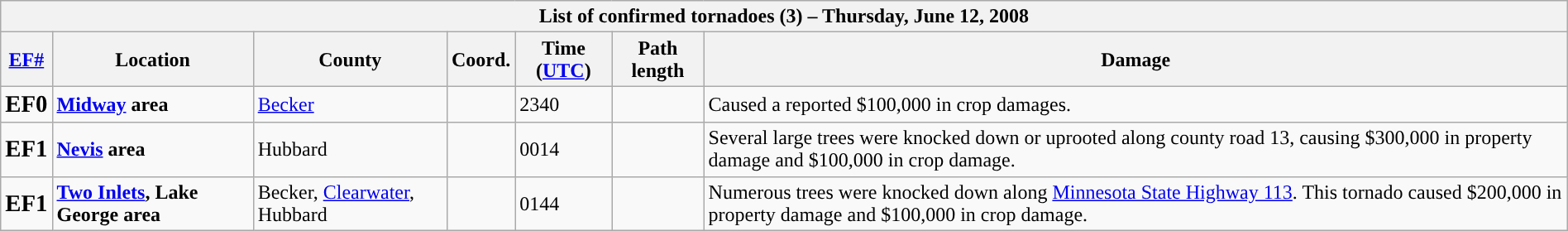<table class="wikitable collapsible" width="100%">
<tr>
<th colspan="7">List of confirmed tornadoes (3) – Thursday, June 12, 2008</th>
</tr>
<tr>
<th><a href='#'>EF#</a></th>
<th>Location</th>
<th>County</th>
<th>Coord.</th>
<th>Time (<a href='#'>UTC</a>)</th>
<th>Path length</th>
<th>Damage</th>
</tr>
<tr>
<td><big><strong>EF0</strong></big></td>
<td><strong><a href='#'>Midway</a> area</strong></td>
<td><a href='#'>Becker</a></td>
<td></td>
<td>2340</td>
<td></td>
<td>Caused a reported $100,000 in crop damages.</td>
</tr>
<tr>
<td><big><strong>EF1</strong></big></td>
<td><strong><a href='#'>Nevis</a> area</strong></td>
<td>Hubbard</td>
<td></td>
<td>0014</td>
<td></td>
<td>Several large trees were knocked down or uprooted along county road 13, causing $300,000 in property damage and $100,000 in crop damage.</td>
</tr>
<tr>
<td><big><strong>EF1</strong></big></td>
<td><strong><a href='#'>Two Inlets</a>, Lake George area</strong></td>
<td>Becker, <a href='#'>Clearwater</a>, Hubbard</td>
<td></td>
<td>0144</td>
<td></td>
<td>Numerous trees were knocked down along <a href='#'>Minnesota State Highway 113</a>.  This tornado caused $200,000 in property damage and $100,000 in crop damage.</td>
</tr>
</table>
